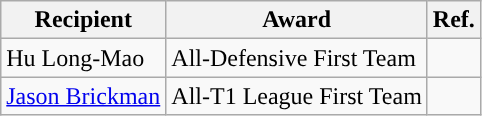<table class="wikitable">
<tr>
<th>Recipient</th>
<th>Award</th>
<th>Ref.</th>
</tr>
<tr>
<td>Hu Long-Mao</td>
<td>All-Defensive First Team</td>
<td></td>
</tr>
<tr>
<td><a href='#'>Jason Brickman</a></td>
<td>All-T1 League First Team</td>
<td></td>
</tr>
</table>
